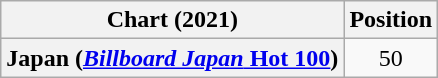<table class="wikitable unsortable plainrowheaders" style="text-align:center">
<tr>
<th scope="col">Chart (2021)</th>
<th scope="col">Position</th>
</tr>
<tr>
<th scope="row">Japan (<a href='#'><em>Billboard Japan</em> Hot 100</a>)</th>
<td>50</td>
</tr>
</table>
